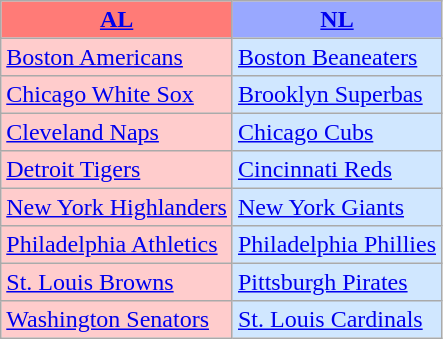<table class="wikitable" style="font-size:100%;line-height:1.1;">
<tr>
<th style="background-color: #FF7B77;"><a href='#'>AL</a></th>
<th style="background-color: #99A8FF;"><a href='#'>NL</a></th>
</tr>
<tr>
<td style="background-color: #FFCCCC;"><a href='#'>Boston Americans</a></td>
<td style="background-color: #D0E7FF;"><a href='#'>Boston Beaneaters</a></td>
</tr>
<tr>
<td style="background-color: #FFCCCC;"><a href='#'>Chicago White Sox</a></td>
<td style="background-color: #D0E7FF;"><a href='#'>Brooklyn Superbas</a></td>
</tr>
<tr>
<td style="background-color: #FFCCCC;"><a href='#'>Cleveland Naps</a></td>
<td style="background-color: #D0E7FF;"><a href='#'>Chicago Cubs</a></td>
</tr>
<tr>
<td style="background-color: #FFCCCC;"><a href='#'>Detroit Tigers</a></td>
<td style="background-color: #D0E7FF;"><a href='#'>Cincinnati Reds</a></td>
</tr>
<tr>
<td style="background-color: #FFCCCC;"><a href='#'>New York Highlanders</a></td>
<td style="background-color: #D0E7FF;"><a href='#'>New York Giants</a></td>
</tr>
<tr>
<td style="background-color: #FFCCCC;"><a href='#'>Philadelphia Athletics</a></td>
<td style="background-color: #D0E7FF;"><a href='#'>Philadelphia Phillies</a></td>
</tr>
<tr>
<td style="background-color: #FFCCCC;"><a href='#'>St. Louis Browns</a></td>
<td style="background-color: #D0E7FF;"><a href='#'>Pittsburgh Pirates</a></td>
</tr>
<tr>
<td style="background-color: #FFCCCC;"><a href='#'>Washington Senators</a></td>
<td style="background-color: #D0E7FF;"><a href='#'>St. Louis Cardinals</a></td>
</tr>
</table>
